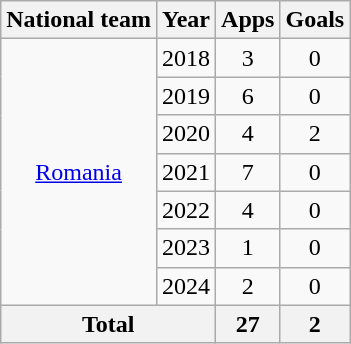<table class="wikitable" style="text-align:center">
<tr>
<th>National team</th>
<th>Year</th>
<th>Apps</th>
<th>Goals</th>
</tr>
<tr>
<td rowspan="7"><a href='#'>Romania</a></td>
<td>2018</td>
<td>3</td>
<td>0</td>
</tr>
<tr>
<td>2019</td>
<td>6</td>
<td>0</td>
</tr>
<tr>
<td>2020</td>
<td>4</td>
<td>2</td>
</tr>
<tr>
<td>2021</td>
<td>7</td>
<td>0</td>
</tr>
<tr>
<td>2022</td>
<td>4</td>
<td>0</td>
</tr>
<tr>
<td>2023</td>
<td>1</td>
<td>0</td>
</tr>
<tr>
<td>2024</td>
<td>2</td>
<td>0</td>
</tr>
<tr>
<th colspan="2">Total</th>
<th>27</th>
<th>2</th>
</tr>
</table>
